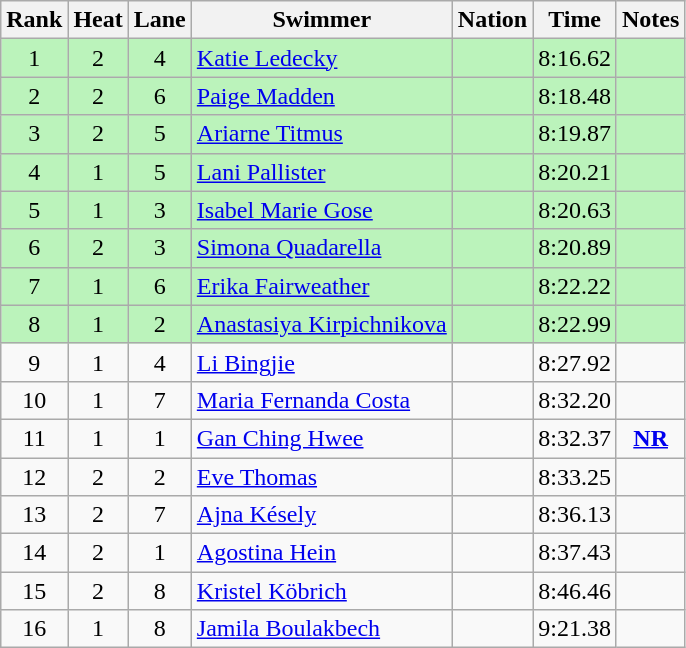<table class="wikitable sortable mw-collapsible" style="text-align:center">
<tr>
<th scope="col">Rank</th>
<th scope="col">Heat</th>
<th scope="col">Lane</th>
<th scope="col">Swimmer</th>
<th scope="col">Nation</th>
<th scope="col">Time</th>
<th scope="col">Notes</th>
</tr>
<tr bgcolor=bbf3bb>
<td>1</td>
<td>2</td>
<td>4</td>
<td align="left"><a href='#'>Katie Ledecky</a></td>
<td align="left"></td>
<td>8:16.62</td>
<td></td>
</tr>
<tr bgcolor=bbf3bb>
<td>2</td>
<td>2</td>
<td>6</td>
<td align="left"><a href='#'>Paige Madden</a></td>
<td align="left"></td>
<td>8:18.48</td>
<td></td>
</tr>
<tr bgcolor=bbf3bb>
<td>3</td>
<td>2</td>
<td>5</td>
<td align="left"><a href='#'>Ariarne Titmus</a></td>
<td align=left></td>
<td>8:19.87</td>
<td></td>
</tr>
<tr bgcolor=bbf3bb>
<td>4</td>
<td>1</td>
<td>5</td>
<td align="left"><a href='#'>Lani Pallister</a></td>
<td align=left></td>
<td>8:20.21</td>
<td></td>
</tr>
<tr bgcolor=bbf3bb>
<td>5</td>
<td>1</td>
<td>3</td>
<td align="left"><a href='#'>Isabel Marie Gose</a></td>
<td align=left></td>
<td>8:20.63</td>
<td></td>
</tr>
<tr bgcolor=bbf3bb>
<td>6</td>
<td>2</td>
<td>3</td>
<td align="left"><a href='#'>Simona Quadarella</a></td>
<td align=left></td>
<td>8:20.89</td>
<td></td>
</tr>
<tr bgcolor=bbf3bb>
<td>7</td>
<td>1</td>
<td>6</td>
<td align="left"><a href='#'>Erika Fairweather</a></td>
<td align="left"></td>
<td>8:22.22</td>
<td></td>
</tr>
<tr bgcolor=bbf3bb>
<td>8</td>
<td>1</td>
<td>2</td>
<td align="left"><a href='#'>Anastasiya Kirpichnikova</a></td>
<td align=left></td>
<td>8:22.99</td>
<td></td>
</tr>
<tr>
<td>9</td>
<td>1</td>
<td>4</td>
<td align="left"><a href='#'>Li Bingjie</a></td>
<td align=left></td>
<td>8:27.92</td>
<td></td>
</tr>
<tr>
<td>10</td>
<td>1</td>
<td>7</td>
<td align="left"><a href='#'>Maria Fernanda Costa</a></td>
<td align=left></td>
<td>8:32.20</td>
<td></td>
</tr>
<tr>
<td>11</td>
<td>1</td>
<td>1</td>
<td align="left"><a href='#'>Gan Ching Hwee</a></td>
<td align="left"></td>
<td>8:32.37</td>
<td><strong><a href='#'>NR</a></strong></td>
</tr>
<tr>
<td>12</td>
<td>2</td>
<td>2</td>
<td align="left"><a href='#'>Eve Thomas</a></td>
<td align="left"></td>
<td>8:33.25</td>
<td></td>
</tr>
<tr>
<td>13</td>
<td>2</td>
<td>7</td>
<td align="left"><a href='#'>Ajna Késely</a></td>
<td align=left></td>
<td>8:36.13</td>
<td></td>
</tr>
<tr>
<td>14</td>
<td>2</td>
<td>1</td>
<td align="left"><a href='#'>Agostina Hein</a></td>
<td align=left></td>
<td>8:37.43</td>
<td></td>
</tr>
<tr>
<td>15</td>
<td>2</td>
<td>8</td>
<td align="left"><a href='#'>Kristel Köbrich</a></td>
<td align=left></td>
<td>8:46.46</td>
<td></td>
</tr>
<tr>
<td>16</td>
<td>1</td>
<td>8</td>
<td align="left"><a href='#'>Jamila Boulakbech</a></td>
<td align="left"></td>
<td>9:21.38</td>
<td></td>
</tr>
</table>
